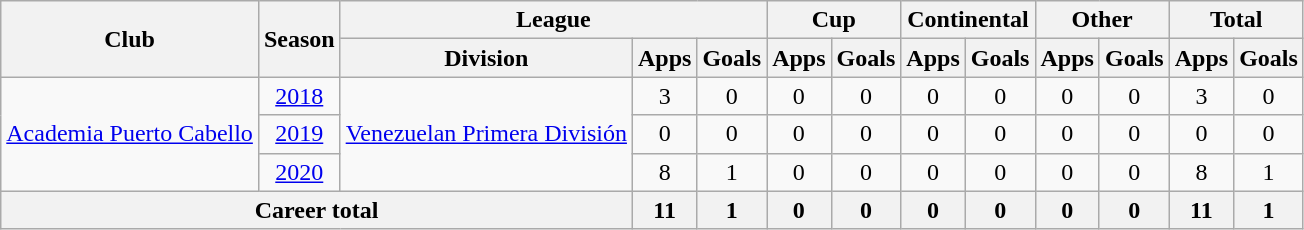<table class="wikitable" style="text-align: center">
<tr>
<th rowspan="2">Club</th>
<th rowspan="2">Season</th>
<th colspan="3">League</th>
<th colspan="2">Cup</th>
<th colspan="2">Continental</th>
<th colspan="2">Other</th>
<th colspan="2">Total</th>
</tr>
<tr>
<th>Division</th>
<th>Apps</th>
<th>Goals</th>
<th>Apps</th>
<th>Goals</th>
<th>Apps</th>
<th>Goals</th>
<th>Apps</th>
<th>Goals</th>
<th>Apps</th>
<th>Goals</th>
</tr>
<tr>
<td rowspan="3"><a href='#'>Academia Puerto Cabello</a></td>
<td><a href='#'>2018</a></td>
<td rowspan="3"><a href='#'>Venezuelan Primera División</a></td>
<td>3</td>
<td>0</td>
<td>0</td>
<td>0</td>
<td>0</td>
<td>0</td>
<td>0</td>
<td>0</td>
<td>3</td>
<td>0</td>
</tr>
<tr>
<td><a href='#'>2019</a></td>
<td>0</td>
<td>0</td>
<td>0</td>
<td>0</td>
<td>0</td>
<td>0</td>
<td>0</td>
<td>0</td>
<td>0</td>
<td>0</td>
</tr>
<tr>
<td><a href='#'>2020</a></td>
<td>8</td>
<td>1</td>
<td>0</td>
<td>0</td>
<td>0</td>
<td>0</td>
<td>0</td>
<td>0</td>
<td>8</td>
<td>1</td>
</tr>
<tr>
<th colspan="3"><strong>Career total</strong></th>
<th>11</th>
<th>1</th>
<th>0</th>
<th>0</th>
<th>0</th>
<th>0</th>
<th>0</th>
<th>0</th>
<th>11</th>
<th>1</th>
</tr>
</table>
